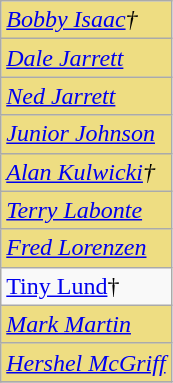<table class="wikitable" style="float:left;">
<tr>
<td style="background:#eedd82"><em><a href='#'>Bobby Isaac</a>†</em></td>
</tr>
<tr>
<td style="background:#eedd82"><em><a href='#'>Dale Jarrett</a></em></td>
</tr>
<tr>
<td style="background:#eedd82"><em><a href='#'>Ned Jarrett</a></em></td>
</tr>
<tr>
<td style="background:#eedd82"><em><a href='#'>Junior Johnson</a></em></td>
</tr>
<tr>
<td style="background:#eedd82"><em><a href='#'>Alan Kulwicki</a>†</em></td>
</tr>
<tr>
<td style="background:#eedd82"><em><a href='#'>Terry Labonte</a></em></td>
</tr>
<tr>
<td style="background:#eedd82"><em><a href='#'>Fred Lorenzen</a></em></td>
</tr>
<tr>
<td><a href='#'>Tiny Lund</a>†</td>
</tr>
<tr>
<td style="background:#eedd82"><em><a href='#'>Mark Martin</a></em></td>
</tr>
<tr>
<td style="background:#eedd82"><em><a href='#'>Hershel McGriff</a></em></td>
</tr>
<tr>
</tr>
</table>
